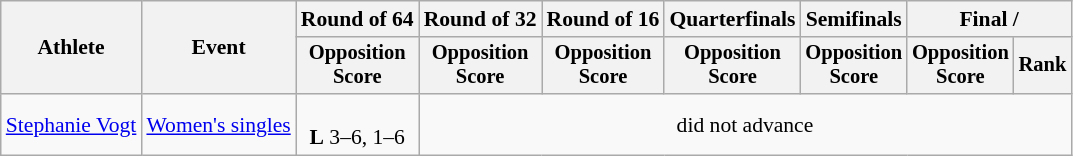<table class=wikitable style="font-size:90%">
<tr>
<th rowspan="2">Athlete</th>
<th rowspan="2">Event</th>
<th>Round of 64</th>
<th>Round of 32</th>
<th>Round of 16</th>
<th>Quarterfinals</th>
<th>Semifinals</th>
<th colspan=2>Final / </th>
</tr>
<tr style="font-size:95%">
<th>Opposition<br>Score</th>
<th>Opposition<br>Score</th>
<th>Opposition<br>Score</th>
<th>Opposition<br>Score</th>
<th>Opposition<br>Score</th>
<th>Opposition<br>Score</th>
<th>Rank</th>
</tr>
<tr align=center>
<td align=left><a href='#'>Stephanie Vogt</a></td>
<td align=left><a href='#'>Women's singles</a></td>
<td><br><strong>L</strong> 3–6, 1–6</td>
<td colspan="6">did not advance</td>
</tr>
</table>
